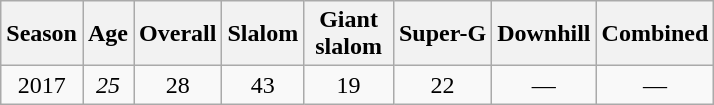<table class=wikitable style="text-align:center">
<tr>
<th>Season</th>
<th>Age</th>
<th>Overall</th>
<th>Slalom</th>
<th>Giant<br> slalom </th>
<th>Super-G</th>
<th>Downhill</th>
<th>Combined</th>
</tr>
<tr>
<td>2017</td>
<td><em>25</em></td>
<td>28</td>
<td>43</td>
<td>19</td>
<td>22</td>
<td>—</td>
<td>—</td>
</tr>
</table>
